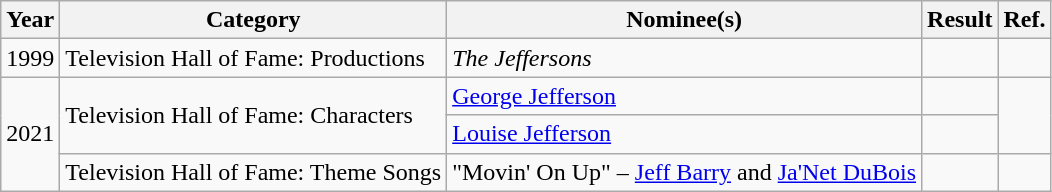<table class="wikitable">
<tr>
<th>Year</th>
<th>Category</th>
<th>Nominee(s)</th>
<th>Result</th>
<th>Ref.</th>
</tr>
<tr>
<td>1999</td>
<td>Television Hall of Fame: Productions</td>
<td><em>The Jeffersons</em></td>
<td></td>
<td align="center"></td>
</tr>
<tr>
<td rowspan="3">2021</td>
<td rowspan="2">Television Hall of Fame: Characters</td>
<td><a href='#'>George Jefferson</a></td>
<td></td>
<td align="center" rowspan="2"></td>
</tr>
<tr>
<td><a href='#'>Louise Jefferson</a></td>
<td></td>
</tr>
<tr>
<td>Television Hall of Fame: Theme Songs</td>
<td>"Movin' On Up" – <a href='#'>Jeff Barry</a> and <a href='#'>Ja'Net DuBois</a></td>
<td></td>
<td align="center"></td>
</tr>
</table>
